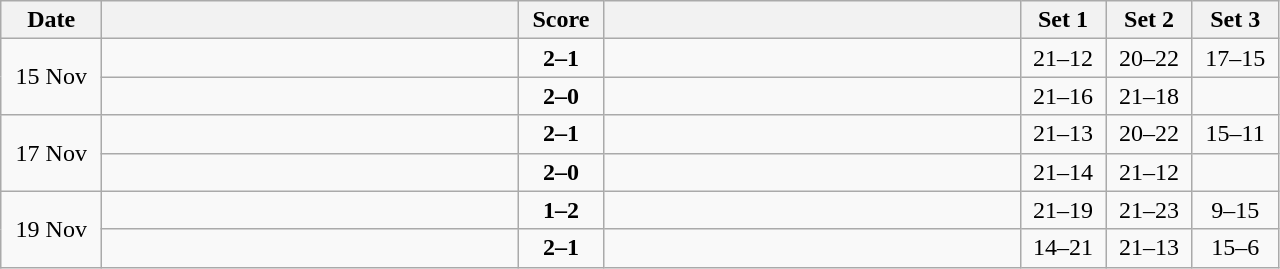<table class="wikitable" style="text-align: center;">
<tr>
<th width="60">Date</th>
<th align="right" width="270"></th>
<th width="50">Score</th>
<th align="left" width="270"></th>
<th width="50">Set 1</th>
<th width="50">Set 2</th>
<th width="50">Set 3</th>
</tr>
<tr>
<td rowspan=2>15 Nov</td>
<td align=left><strong></strong></td>
<td align=center><strong>2–1</strong></td>
<td align=left></td>
<td>21–12</td>
<td>20–22</td>
<td>17–15</td>
</tr>
<tr>
<td align=left><strong></strong></td>
<td align=center><strong>2–0</strong></td>
<td align=left></td>
<td>21–16</td>
<td>21–18</td>
<td></td>
</tr>
<tr>
<td rowspan=2>17 Nov</td>
<td align=left><strong></strong></td>
<td align=center><strong>2–1</strong></td>
<td align=left></td>
<td>21–13</td>
<td>20–22</td>
<td>15–11</td>
</tr>
<tr>
<td align=left><strong></strong></td>
<td align=center><strong>2–0</strong></td>
<td align=left></td>
<td>21–14</td>
<td>21–12</td>
<td></td>
</tr>
<tr>
<td rowspan=2>19 Nov</td>
<td align=left></td>
<td align=center><strong>1–2</strong></td>
<td align=left><strong></strong></td>
<td>21–19</td>
<td>21–23</td>
<td>9–15</td>
</tr>
<tr>
<td align=left><strong></strong></td>
<td align=center><strong>2–1</strong></td>
<td align=left></td>
<td>14–21</td>
<td>21–13</td>
<td>15–6</td>
</tr>
</table>
